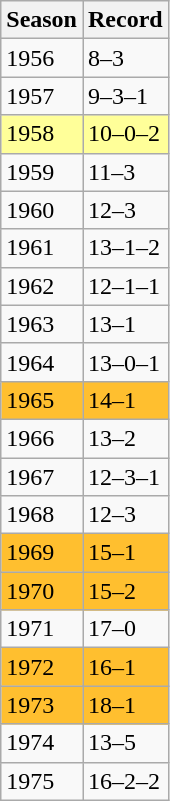<table class="wikitable">
<tr>
<th>Season</th>
<th>Record</th>
</tr>
<tr>
<td>1956</td>
<td>8–3</td>
</tr>
<tr>
<td>1957</td>
<td>9–3–1</td>
</tr>
<tr style="background:#ff9;">
<td>1958</td>
<td style="background:#ff9;">10–0–2</td>
</tr>
<tr>
<td>1959</td>
<td>11–3</td>
</tr>
<tr>
<td>1960</td>
<td>12–3</td>
</tr>
<tr>
<td>1961</td>
<td>13–1–2</td>
</tr>
<tr>
<td>1962</td>
<td>12–1–1</td>
</tr>
<tr>
<td>1963</td>
<td>13–1</td>
</tr>
<tr>
<td>1964</td>
<td>13–0–1</td>
</tr>
<tr style="background:#ffbf2f;">
<td>1965</td>
<td style="background:#ffbf2f;">14–1</td>
</tr>
<tr>
<td>1966</td>
<td>13–2</td>
</tr>
<tr>
<td>1967</td>
<td>12–3–1</td>
</tr>
<tr>
<td>1968</td>
<td>12–3</td>
</tr>
<tr style="background:#ffbf2f;">
<td>1969</td>
<td style="background:#ffbf2f;">15–1</td>
</tr>
<tr style="background:#ffbf2f;">
<td>1970</td>
<td style="background:#ffbf2f;">15–2</td>
</tr>
<tr>
<td>1971</td>
<td>17–0</td>
</tr>
<tr style="background:#ffbf2f;">
<td>1972</td>
<td style="background:#ffbf2f;">16–1</td>
</tr>
<tr style="background:#ffbf2f;">
<td>1973</td>
<td style="background:#ffbf2f;">18–1</td>
</tr>
<tr>
<td>1974</td>
<td>13–5</td>
</tr>
<tr>
<td>1975</td>
<td>16–2–2</td>
</tr>
</table>
